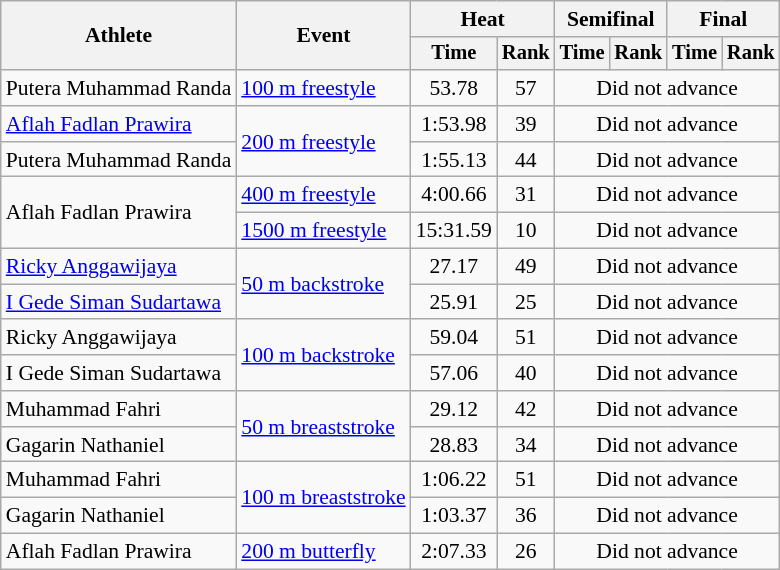<table class=wikitable style=font-size:90%;text-align:center>
<tr>
<th rowspan=2>Athlete</th>
<th rowspan=2>Event</th>
<th colspan=2>Heat</th>
<th colspan=2>Semifinal</th>
<th colspan=2>Final</th>
</tr>
<tr style=font-size:95%>
<th>Time</th>
<th>Rank</th>
<th>Time</th>
<th>Rank</th>
<th>Time</th>
<th>Rank</th>
</tr>
<tr>
<td align="left">Putera Muhammad Randa</td>
<td align="left"><a href='#'>100 m freestyle</a></td>
<td>53.78</td>
<td>57</td>
<td colspan="4">Did not advance</td>
</tr>
<tr>
<td align="left"><a href='#'>Aflah Fadlan Prawira</a></td>
<td align="left" rowspan="2"><a href='#'>200 m freestyle</a></td>
<td>1:53.98</td>
<td>39</td>
<td colspan="4">Did not advance</td>
</tr>
<tr>
<td align="left">Putera Muhammad Randa</td>
<td>1:55.13</td>
<td>44</td>
<td colspan="4">Did not advance</td>
</tr>
<tr>
<td align="left" rowspan="2">Aflah Fadlan Prawira</td>
<td align="left"><a href='#'>400 m freestyle</a></td>
<td>4:00.66</td>
<td>31</td>
<td colspan="4">Did not advance</td>
</tr>
<tr>
<td align="left"><a href='#'>1500 m freestyle</a></td>
<td>15:31.59</td>
<td>10</td>
<td colspan="4">Did not advance</td>
</tr>
<tr>
<td align="left"><a href='#'>Ricky Anggawijaya</a></td>
<td align="left" rowspan="2"><a href='#'>50 m backstroke</a></td>
<td>27.17</td>
<td>49</td>
<td colspan="4">Did not advance</td>
</tr>
<tr>
<td align="left"><a href='#'>I Gede Siman Sudartawa</a></td>
<td>25.91</td>
<td>25</td>
<td colspan="4">Did not advance</td>
</tr>
<tr>
<td align="left">Ricky Anggawijaya</td>
<td align="left" rowspan="2"><a href='#'>100 m backstroke</a></td>
<td>59.04</td>
<td>51</td>
<td colspan="4">Did not advance</td>
</tr>
<tr>
<td align="left">I Gede Siman Sudartawa</td>
<td>57.06</td>
<td>40</td>
<td colspan="4">Did not advance</td>
</tr>
<tr>
<td align="left">Muhammad Fahri</td>
<td align="left" rowspan="2"><a href='#'>50 m breaststroke</a></td>
<td>29.12</td>
<td>42</td>
<td colspan="4">Did not advance</td>
</tr>
<tr>
<td align="left">Gagarin Nathaniel</td>
<td>28.83</td>
<td>34</td>
<td colspan="4">Did not advance</td>
</tr>
<tr>
<td align="left">Muhammad Fahri</td>
<td align="left" rowspan="2"><a href='#'>100 m breaststroke</a></td>
<td>1:06.22</td>
<td>51</td>
<td colspan="4">Did not advance</td>
</tr>
<tr>
<td align="left">Gagarin Nathaniel</td>
<td>1:03.37</td>
<td>36</td>
<td colspan="4">Did not advance</td>
</tr>
<tr>
<td align="left">Aflah Fadlan Prawira</td>
<td align="left"><a href='#'>200 m butterfly</a></td>
<td>2:07.33</td>
<td>26</td>
<td colspan="4">Did not advance</td>
</tr>
</table>
